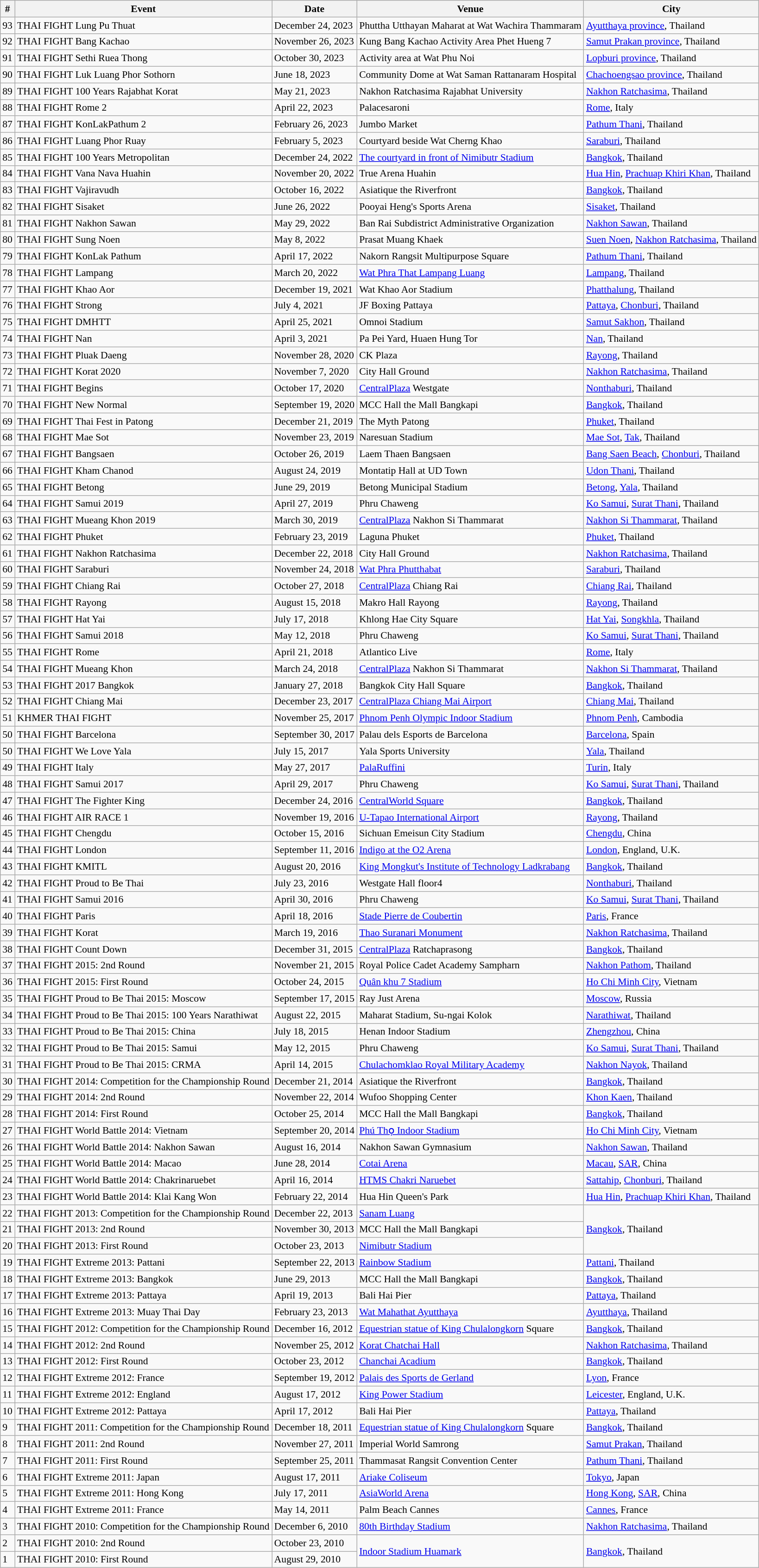<table class="sortable wikitable succession-box" style="margin:1.0em auto; font-size:90%;">
<tr>
<th>#</th>
<th>Event</th>
<th>Date</th>
<th>Venue</th>
<th>City</th>
</tr>
<tr>
<td>93</td>
<td>THAI FIGHT Lung Pu Thuat</td>
<td>December 24, 2023</td>
<td>Phuttha Utthayan Maharat at Wat Wachira Thammaram</td>
<td><a href='#'>Ayutthaya province</a>, Thailand</td>
</tr>
<tr>
<td>92</td>
<td>THAI FIGHT Bang Kachao</td>
<td>November 26, 2023</td>
<td>Kung Bang Kachao Activity Area Phet Hueng 7</td>
<td><a href='#'>Samut Prakan province</a>, Thailand</td>
</tr>
<tr>
<td>91</td>
<td>THAI FIGHT Sethi Ruea Thong</td>
<td>October 30, 2023</td>
<td>Activity area at Wat Phu Noi</td>
<td><a href='#'>Lopburi province</a>, Thailand</td>
</tr>
<tr>
<td>90</td>
<td>THAI FIGHT Luk Luang Phor Sothorn</td>
<td>June 18, 2023</td>
<td>Community Dome at Wat Saman Rattanaram Hospital</td>
<td><a href='#'>Chachoengsao province</a>, Thailand</td>
</tr>
<tr>
<td>89</td>
<td>THAI FIGHT 100 Years Rajabhat Korat</td>
<td>May 21, 2023</td>
<td>Nakhon Ratchasima Rajabhat University</td>
<td><a href='#'>Nakhon Ratchasima</a>, Thailand</td>
</tr>
<tr>
<td>88</td>
<td>THAI FIGHT Rome 2</td>
<td>April 22, 2023</td>
<td>Palacesaroni</td>
<td><a href='#'>Rome</a>, Italy</td>
</tr>
<tr>
<td>87</td>
<td>THAI FIGHT KonLakPathum 2</td>
<td>February 26, 2023</td>
<td>Jumbo Market</td>
<td><a href='#'>Pathum Thani</a>, Thailand</td>
</tr>
<tr>
<td>86</td>
<td>THAI FIGHT Luang Phor Ruay</td>
<td>February 5, 2023</td>
<td>Courtyard beside Wat Cherng Khao</td>
<td><a href='#'>Saraburi</a>, Thailand</td>
</tr>
<tr>
<td>85</td>
<td>THAI FIGHT 100 Years Metropolitan</td>
<td>December 24, 2022</td>
<td><a href='#'>The courtyard in front of Nimibutr Stadium</a></td>
<td><a href='#'>Bangkok</a>, Thailand</td>
</tr>
<tr>
<td>84</td>
<td>THAI FIGHT Vana Nava Huahin</td>
<td>November 20, 2022</td>
<td>True Arena Huahin</td>
<td><a href='#'>Hua Hin</a>, <a href='#'>Prachuap Khiri Khan</a>, Thailand</td>
</tr>
<tr>
<td>83</td>
<td>THAI FIGHT Vajiravudh</td>
<td>October 16, 2022</td>
<td>Asiatique the Riverfront</td>
<td><a href='#'>Bangkok</a>, Thailand</td>
</tr>
<tr>
<td>82</td>
<td>THAI FIGHT Sisaket</td>
<td>June 26, 2022</td>
<td>Pooyai Heng's Sports Arena</td>
<td><a href='#'>Sisaket</a>, Thailand</td>
</tr>
<tr>
<td>81</td>
<td>THAI FIGHT Nakhon Sawan</td>
<td>May 29, 2022</td>
<td>Ban Rai Subdistrict Administrative Organization</td>
<td><a href='#'>Nakhon Sawan</a>, Thailand</td>
</tr>
<tr>
<td>80</td>
<td>THAI FIGHT Sung Noen</td>
<td>May 8, 2022</td>
<td>Prasat Muang Khaek</td>
<td><a href='#'>Suen Noen</a>, <a href='#'>Nakhon Ratchasima</a>, Thailand</td>
</tr>
<tr>
<td>79</td>
<td>THAI FIGHT KonLak Pathum</td>
<td>April 17, 2022</td>
<td>Nakorn Rangsit Multipurpose Square</td>
<td><a href='#'>Pathum Thani</a>, Thailand</td>
</tr>
<tr>
<td>78</td>
<td>THAI FIGHT Lampang</td>
<td>March 20, 2022</td>
<td><a href='#'>Wat Phra That Lampang Luang</a></td>
<td><a href='#'>Lampang</a>, Thailand</td>
</tr>
<tr>
<td>77</td>
<td>THAI FIGHT Khao Aor</td>
<td>December 19, 2021</td>
<td>Wat Khao Aor Stadium</td>
<td><a href='#'>Phatthalung</a>, Thailand</td>
</tr>
<tr>
<td>76</td>
<td>THAI FIGHT Strong</td>
<td>July 4, 2021</td>
<td>JF Boxing Pattaya</td>
<td><a href='#'>Pattaya</a>, <a href='#'>Chonburi</a>, Thailand</td>
</tr>
<tr>
<td>75</td>
<td>THAI FIGHT DMHTT</td>
<td>April 25, 2021</td>
<td>Omnoi Stadium</td>
<td><a href='#'>Samut Sakhon</a>, Thailand</td>
</tr>
<tr>
<td>74</td>
<td>THAI FIGHT Nan</td>
<td>April 3, 2021</td>
<td>Pa Pei Yard, Huaen Hung Tor</td>
<td><a href='#'>Nan</a>, Thailand</td>
</tr>
<tr>
<td>73</td>
<td>THAI FIGHT Pluak Daeng</td>
<td>November 28, 2020</td>
<td>CK Plaza</td>
<td><a href='#'>Rayong</a>, Thailand</td>
</tr>
<tr>
<td>72</td>
<td>THAI FIGHT Korat 2020</td>
<td>November 7, 2020</td>
<td>City Hall Ground</td>
<td><a href='#'>Nakhon Ratchasima</a>, Thailand</td>
</tr>
<tr>
<td>71</td>
<td>THAI FIGHT Begins</td>
<td>October 17, 2020</td>
<td><a href='#'>CentralPlaza</a> Westgate</td>
<td><a href='#'>Nonthaburi</a>, Thailand</td>
</tr>
<tr>
<td>70</td>
<td>THAI FIGHT New Normal</td>
<td>September 19, 2020</td>
<td>MCC Hall the Mall Bangkapi</td>
<td><a href='#'>Bangkok</a>, Thailand</td>
</tr>
<tr>
<td>69</td>
<td>THAI FIGHT Thai Fest in Patong</td>
<td>December 21, 2019</td>
<td>The Myth Patong</td>
<td><a href='#'>Phuket</a>, Thailand</td>
</tr>
<tr>
<td>68</td>
<td>THAI FIGHT Mae Sot</td>
<td>November 23, 2019</td>
<td>Naresuan Stadium</td>
<td><a href='#'>Mae Sot</a>, <a href='#'>Tak</a>, Thailand</td>
</tr>
<tr>
<td>67</td>
<td>THAI FIGHT Bangsaen</td>
<td>October 26, 2019</td>
<td>Laem Thaen Bangsaen</td>
<td><a href='#'>Bang Saen Beach</a>, <a href='#'>Chonburi</a>, Thailand</td>
</tr>
<tr>
<td>66</td>
<td>THAI FIGHT Kham Chanod</td>
<td>August 24, 2019</td>
<td>Montatip Hall at UD Town</td>
<td><a href='#'>Udon Thani</a>, Thailand</td>
</tr>
<tr>
<td>65</td>
<td>THAI FIGHT Betong</td>
<td>June 29, 2019</td>
<td>Betong Municipal Stadium</td>
<td><a href='#'>Betong</a>, <a href='#'>Yala</a>, Thailand</td>
</tr>
<tr>
<td>64</td>
<td>THAI FIGHT Samui 2019</td>
<td>April 27, 2019</td>
<td>Phru Chaweng</td>
<td><a href='#'>Ko Samui</a>, <a href='#'>Surat Thani</a>, Thailand</td>
</tr>
<tr>
<td>63</td>
<td>THAI FIGHT Mueang Khon 2019</td>
<td>March 30, 2019</td>
<td><a href='#'>CentralPlaza</a> Nakhon Si Thammarat</td>
<td><a href='#'>Nakhon Si Thammarat</a>, Thailand</td>
</tr>
<tr>
<td>62</td>
<td>THAI FIGHT Phuket</td>
<td>February 23, 2019</td>
<td>Laguna Phuket</td>
<td><a href='#'>Phuket</a>, Thailand</td>
</tr>
<tr>
<td>61</td>
<td>THAI FIGHT Nakhon Ratchasima</td>
<td>December 22, 2018</td>
<td>City Hall Ground</td>
<td><a href='#'>Nakhon Ratchasima</a>, Thailand</td>
</tr>
<tr>
<td>60</td>
<td>THAI FIGHT Saraburi</td>
<td>November 24, 2018</td>
<td><a href='#'>Wat Phra Phutthabat</a></td>
<td><a href='#'>Saraburi</a>, Thailand</td>
</tr>
<tr>
<td>59</td>
<td>THAI FIGHT Chiang Rai</td>
<td>October 27, 2018</td>
<td><a href='#'>CentralPlaza</a> Chiang Rai</td>
<td><a href='#'>Chiang Rai</a>, Thailand</td>
</tr>
<tr>
<td>58</td>
<td>THAI FIGHT Rayong</td>
<td>August 15, 2018</td>
<td>Makro Hall Rayong</td>
<td><a href='#'>Rayong</a>, Thailand</td>
</tr>
<tr>
<td>57</td>
<td>THAI FIGHT Hat Yai</td>
<td>July 17, 2018</td>
<td>Khlong Hae City Square</td>
<td><a href='#'>Hat Yai</a>, <a href='#'>Songkhla</a>, Thailand</td>
</tr>
<tr>
<td>56</td>
<td>THAI FIGHT Samui 2018</td>
<td>May 12, 2018</td>
<td>Phru Chaweng</td>
<td><a href='#'>Ko Samui</a>, <a href='#'>Surat Thani</a>, Thailand</td>
</tr>
<tr>
<td>55</td>
<td>THAI FIGHT Rome</td>
<td>April 21, 2018</td>
<td>Atlantico Live</td>
<td><a href='#'>Rome</a>, Italy</td>
</tr>
<tr>
<td>54</td>
<td>THAI FIGHT Mueang Khon</td>
<td>March 24, 2018</td>
<td><a href='#'>CentralPlaza</a> Nakhon Si Thammarat</td>
<td><a href='#'>Nakhon Si Thammarat</a>, Thailand</td>
</tr>
<tr>
<td>53</td>
<td>THAI FIGHT 2017 Bangkok</td>
<td>January 27, 2018</td>
<td>Bangkok City Hall Square</td>
<td><a href='#'>Bangkok</a>, Thailand</td>
</tr>
<tr>
<td>52</td>
<td>THAI FIGHT Chiang Mai</td>
<td>December 23, 2017</td>
<td><a href='#'>CentralPlaza Chiang Mai Airport</a></td>
<td><a href='#'>Chiang Mai</a>, Thailand</td>
</tr>
<tr>
<td>51</td>
<td>KHMER THAI FIGHT</td>
<td>November 25, 2017</td>
<td><a href='#'>Phnom Penh Olympic Indoor Stadium</a></td>
<td><a href='#'>Phnom Penh</a>, Cambodia</td>
</tr>
<tr>
<td>50</td>
<td>THAI FIGHT Barcelona</td>
<td>September 30, 2017</td>
<td>Palau dels Esports de Barcelona</td>
<td><a href='#'>Barcelona</a>, Spain</td>
</tr>
<tr>
<td>50</td>
<td>THAI FIGHT We Love Yala</td>
<td>July 15, 2017</td>
<td>Yala Sports University</td>
<td><a href='#'>Yala</a>, Thailand</td>
</tr>
<tr>
<td>49</td>
<td>THAI FIGHT Italy</td>
<td>May 27, 2017</td>
<td><a href='#'>PalaRuffini</a></td>
<td><a href='#'>Turin</a>, Italy</td>
</tr>
<tr>
<td>48</td>
<td>THAI FIGHT Samui 2017</td>
<td>April 29, 2017</td>
<td>Phru Chaweng</td>
<td><a href='#'>Ko Samui</a>, <a href='#'>Surat Thani</a>, Thailand</td>
</tr>
<tr>
<td>47</td>
<td>THAI FIGHT The Fighter King</td>
<td>December 24, 2016</td>
<td><a href='#'>CentralWorld Square</a></td>
<td><a href='#'>Bangkok</a>, Thailand</td>
</tr>
<tr>
<td>46</td>
<td>THAI FIGHT AIR RACE 1</td>
<td>November 19, 2016</td>
<td><a href='#'>U-Tapao International Airport</a></td>
<td><a href='#'>Rayong</a>, Thailand</td>
</tr>
<tr>
<td>45</td>
<td>THAI FIGHT Chengdu</td>
<td>October 15, 2016</td>
<td>Sichuan Emeisun City Stadium</td>
<td><a href='#'>Chengdu</a>, China</td>
</tr>
<tr>
<td>44</td>
<td>THAI FIGHT London</td>
<td>September 11, 2016</td>
<td><a href='#'>Indigo at the O2 Arena</a></td>
<td><a href='#'>London</a>, England, U.K.</td>
</tr>
<tr>
<td>43</td>
<td>THAI FIGHT KMITL</td>
<td>August 20, 2016</td>
<td><a href='#'>King Mongkut's Institute of Technology Ladkrabang</a></td>
<td><a href='#'>Bangkok</a>, Thailand</td>
</tr>
<tr>
<td>42</td>
<td>THAI FIGHT Proud to Be Thai</td>
<td>July 23, 2016</td>
<td>Westgate Hall floor4</td>
<td><a href='#'>Nonthaburi</a>, Thailand</td>
</tr>
<tr>
<td>41</td>
<td>THAI FIGHT Samui 2016</td>
<td>April 30, 2016</td>
<td>Phru Chaweng</td>
<td><a href='#'>Ko Samui</a>, <a href='#'>Surat Thani</a>, Thailand</td>
</tr>
<tr>
<td>40</td>
<td>THAI FIGHT Paris</td>
<td>April 18, 2016</td>
<td><a href='#'>Stade Pierre de Coubertin</a></td>
<td><a href='#'>Paris</a>, France</td>
</tr>
<tr>
<td>39</td>
<td>THAI FIGHT Korat</td>
<td>March 19, 2016</td>
<td><a href='#'>Thao Suranari Monument</a></td>
<td><a href='#'>Nakhon Ratchasima</a>, Thailand</td>
</tr>
<tr>
<td>38</td>
<td>THAI FIGHT Count Down</td>
<td>December 31, 2015</td>
<td><a href='#'>CentralPlaza</a> Ratchaprasong</td>
<td><a href='#'>Bangkok</a>, Thailand</td>
</tr>
<tr>
<td>37</td>
<td>THAI FIGHT 2015: 2nd Round</td>
<td>November 21, 2015</td>
<td>Royal Police Cadet Academy Sampharn</td>
<td><a href='#'>Nakhon Pathom</a>, Thailand</td>
</tr>
<tr>
<td>36</td>
<td>THAI FIGHT 2015: First Round</td>
<td>October 24, 2015</td>
<td><a href='#'>Quân khu 7 Stadium</a></td>
<td><a href='#'>Ho Chi Minh City</a>, Vietnam</td>
</tr>
<tr>
<td>35</td>
<td>THAI FIGHT Proud to Be Thai 2015: Moscow</td>
<td>September 17, 2015</td>
<td>Ray Just Arena</td>
<td><a href='#'>Moscow</a>, Russia</td>
</tr>
<tr>
<td>34</td>
<td>THAI FIGHT Proud to Be Thai 2015: 100 Years Narathiwat</td>
<td>August 22, 2015</td>
<td>Maharat Stadium, Su-ngai Kolok</td>
<td><a href='#'>Narathiwat</a>, Thailand</td>
</tr>
<tr>
<td>33</td>
<td>THAI FIGHT Proud to Be Thai 2015: China</td>
<td>July 18, 2015</td>
<td>Henan Indoor Stadium</td>
<td><a href='#'>Zhengzhou</a>, China</td>
</tr>
<tr>
<td>32</td>
<td>THAI FIGHT Proud to Be Thai 2015: Samui</td>
<td>May 12, 2015</td>
<td>Phru Chaweng</td>
<td><a href='#'>Ko Samui</a>, <a href='#'>Surat Thani</a>, Thailand</td>
</tr>
<tr>
<td>31</td>
<td>THAI FIGHT Proud to Be Thai 2015: CRMA</td>
<td>April 14, 2015</td>
<td><a href='#'>Chulachomklao Royal Military Academy</a></td>
<td><a href='#'>Nakhon Nayok</a>, Thailand</td>
</tr>
<tr>
<td>30</td>
<td>THAI FIGHT 2014: Competition for the Championship Round</td>
<td>December 21, 2014</td>
<td>Asiatique the Riverfront</td>
<td><a href='#'>Bangkok</a>, Thailand</td>
</tr>
<tr>
<td>29</td>
<td>THAI FIGHT 2014: 2nd Round</td>
<td>November 22, 2014</td>
<td>Wufoo Shopping Center</td>
<td><a href='#'>Khon Kaen</a>, Thailand</td>
</tr>
<tr>
<td>28</td>
<td>THAI FIGHT 2014: First Round</td>
<td>October 25, 2014</td>
<td>MCC Hall the Mall Bangkapi</td>
<td><a href='#'>Bangkok</a>, Thailand</td>
</tr>
<tr>
<td>27</td>
<td>THAI FIGHT World Battle 2014: Vietnam</td>
<td>September 20, 2014</td>
<td><a href='#'>Phú Thọ Indoor Stadium</a></td>
<td><a href='#'>Ho Chi Minh City</a>, Vietnam</td>
</tr>
<tr>
<td>26</td>
<td>THAI FIGHT World Battle 2014: Nakhon Sawan</td>
<td>August 16, 2014</td>
<td>Nakhon Sawan Gymnasium</td>
<td><a href='#'>Nakhon Sawan</a>, Thailand</td>
</tr>
<tr>
<td>25</td>
<td>THAI FIGHT World Battle 2014: Macao</td>
<td>June 28, 2014</td>
<td><a href='#'>Cotai Arena</a></td>
<td><a href='#'>Macau</a>, <a href='#'>SAR</a>, China</td>
</tr>
<tr>
<td>24</td>
<td>THAI FIGHT World Battle 2014: Chakrinaruebet</td>
<td>April 16, 2014</td>
<td><a href='#'>HTMS Chakri Naruebet</a></td>
<td><a href='#'>Sattahip</a>, <a href='#'>Chonburi</a>, Thailand</td>
</tr>
<tr>
<td>23</td>
<td>THAI FIGHT World Battle 2014: Klai Kang Won</td>
<td>February 22, 2014</td>
<td>Hua Hin Queen's Park</td>
<td><a href='#'>Hua Hin</a>, <a href='#'>Prachuap Khiri Khan</a>, Thailand</td>
</tr>
<tr>
<td>22</td>
<td>THAI FIGHT 2013: Competition for the Championship Round</td>
<td>December 22, 2013</td>
<td><a href='#'>Sanam Luang</a></td>
<td rowspan=3><a href='#'>Bangkok</a>, Thailand</td>
</tr>
<tr>
<td>21</td>
<td>THAI FIGHT 2013: 2nd Round</td>
<td>November 30, 2013</td>
<td>MCC Hall the Mall Bangkapi</td>
</tr>
<tr>
<td>20</td>
<td>THAI FIGHT 2013: First Round</td>
<td>October 23, 2013</td>
<td><a href='#'>Nimibutr Stadium</a></td>
</tr>
<tr>
<td>19</td>
<td>THAI FIGHT Extreme 2013: Pattani</td>
<td>September 22, 2013</td>
<td><a href='#'>Rainbow Stadium</a></td>
<td><a href='#'>Pattani</a>, Thailand</td>
</tr>
<tr>
<td>18</td>
<td>THAI FIGHT Extreme 2013: Bangkok</td>
<td>June 29, 2013</td>
<td>MCC Hall the Mall Bangkapi</td>
<td><a href='#'>Bangkok</a>, Thailand</td>
</tr>
<tr>
<td>17</td>
<td>THAI FIGHT Extreme 2013: Pattaya</td>
<td>April 19, 2013</td>
<td>Bali Hai Pier</td>
<td><a href='#'>Pattaya</a>, Thailand</td>
</tr>
<tr>
<td>16</td>
<td>THAI FIGHT Extreme 2013: Muay Thai Day</td>
<td>February 23, 2013</td>
<td><a href='#'>Wat Mahathat Ayutthaya</a></td>
<td><a href='#'>Ayutthaya</a>, Thailand</td>
</tr>
<tr>
<td>15</td>
<td>THAI FIGHT 2012: Competition for the Championship Round</td>
<td>December 16, 2012</td>
<td><a href='#'>Equestrian statue of King Chulalongkorn</a> Square</td>
<td><a href='#'>Bangkok</a>, Thailand</td>
</tr>
<tr>
<td>14</td>
<td>THAI FIGHT 2012: 2nd Round</td>
<td>November 25, 2012</td>
<td><a href='#'>Korat Chatchai Hall</a></td>
<td><a href='#'>Nakhon Ratchasima</a>, Thailand</td>
</tr>
<tr>
<td>13</td>
<td>THAI FIGHT 2012: First Round</td>
<td>October 23, 2012</td>
<td><a href='#'>Chanchai Acadium</a></td>
<td><a href='#'>Bangkok</a>, Thailand</td>
</tr>
<tr>
<td>12</td>
<td>THAI FIGHT Extreme 2012: France</td>
<td>September 19, 2012</td>
<td><a href='#'>Palais des Sports de Gerland</a></td>
<td><a href='#'>Lyon</a>, France</td>
</tr>
<tr>
<td>11</td>
<td>THAI FIGHT Extreme 2012: England</td>
<td>August 17, 2012</td>
<td><a href='#'>King Power Stadium</a></td>
<td><a href='#'>Leicester</a>, England, U.K.</td>
</tr>
<tr>
<td>10</td>
<td>THAI FIGHT Extreme 2012: Pattaya</td>
<td>April 17, 2012</td>
<td>Bali Hai Pier</td>
<td><a href='#'>Pattaya</a>, Thailand</td>
</tr>
<tr>
<td>9</td>
<td>THAI FIGHT 2011: Competition for the Championship Round</td>
<td>December 18, 2011</td>
<td><a href='#'>Equestrian statue of King Chulalongkorn</a> Square</td>
<td><a href='#'>Bangkok</a>, Thailand</td>
</tr>
<tr>
<td>8</td>
<td>THAI FIGHT 2011: 2nd Round</td>
<td>November 27, 2011</td>
<td>Imperial World Samrong</td>
<td><a href='#'>Samut Prakan</a>, Thailand</td>
</tr>
<tr>
<td>7</td>
<td>THAI FIGHT 2011: First Round</td>
<td>September 25, 2011</td>
<td>Thammasat Rangsit Convention Center</td>
<td><a href='#'>Pathum Thani</a>, Thailand</td>
</tr>
<tr>
<td>6</td>
<td>THAI FIGHT Extreme 2011: Japan</td>
<td>August 17, 2011</td>
<td><a href='#'>Ariake Coliseum</a></td>
<td><a href='#'>Tokyo</a>, Japan</td>
</tr>
<tr>
<td>5</td>
<td>THAI FIGHT Extreme 2011: Hong Kong</td>
<td>July 17, 2011</td>
<td><a href='#'>AsiaWorld Arena</a></td>
<td><a href='#'>Hong Kong</a>, <a href='#'>SAR</a>, China</td>
</tr>
<tr>
<td>4</td>
<td>THAI FIGHT Extreme 2011: France</td>
<td>May 14, 2011</td>
<td>Palm Beach Cannes</td>
<td><a href='#'>Cannes</a>, France</td>
</tr>
<tr>
<td>3</td>
<td>THAI FIGHT 2010: Competition for the Championship Round</td>
<td>December 6, 2010</td>
<td><a href='#'>80th Birthday Stadium</a></td>
<td><a href='#'>Nakhon Ratchasima</a>, Thailand</td>
</tr>
<tr>
<td>2</td>
<td>THAI FIGHT 2010: 2nd Round</td>
<td>October 23, 2010</td>
<td rowspan=2><a href='#'>Indoor Stadium Huamark</a></td>
<td rowspan=2><a href='#'>Bangkok</a>, Thailand</td>
</tr>
<tr>
<td>1</td>
<td>THAI FIGHT 2010: First Round</td>
<td>August 29, 2010</td>
</tr>
</table>
